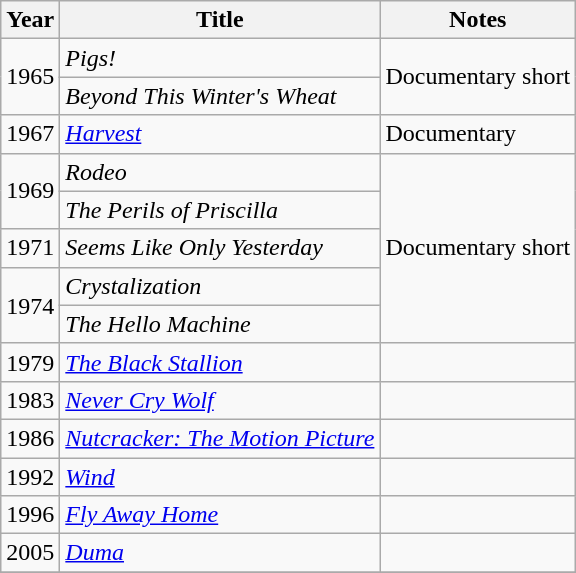<table class="wikitable">
<tr>
<th>Year</th>
<th>Title</th>
<th>Notes</th>
</tr>
<tr>
<td rowspan="2">1965</td>
<td><em>Pigs!</em></td>
<td rowspan="2">Documentary short</td>
</tr>
<tr>
<td><em>Beyond This Winter's Wheat</em></td>
</tr>
<tr>
<td>1967</td>
<td><em><a href='#'>Harvest</a></em></td>
<td>Documentary</td>
</tr>
<tr>
<td rowspan="2">1969</td>
<td><em>Rodeo</em></td>
<td rowspan="5">Documentary short</td>
</tr>
<tr>
<td><em>The Perils of Priscilla</em></td>
</tr>
<tr>
<td>1971</td>
<td><em>Seems Like Only Yesterday</em></td>
</tr>
<tr>
<td rowspan="2">1974</td>
<td><em>Crystalization</em></td>
</tr>
<tr>
<td><em>The Hello Machine</em></td>
</tr>
<tr>
<td>1979</td>
<td><em><a href='#'>The Black Stallion</a></em></td>
<td></td>
</tr>
<tr>
<td>1983</td>
<td><em><a href='#'>Never Cry Wolf</a></em></td>
<td></td>
</tr>
<tr>
<td>1986</td>
<td><em><a href='#'>Nutcracker: The Motion Picture</a></em></td>
<td></td>
</tr>
<tr>
<td>1992</td>
<td><em><a href='#'>Wind</a></em></td>
<td></td>
</tr>
<tr>
<td>1996</td>
<td><em><a href='#'>Fly Away Home</a></em></td>
<td></td>
</tr>
<tr>
<td>2005</td>
<td><em><a href='#'>Duma</a></em></td>
<td></td>
</tr>
<tr>
</tr>
</table>
